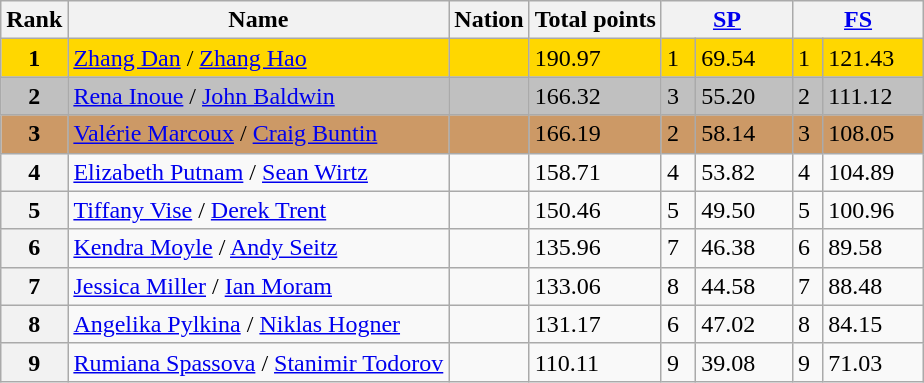<table class="wikitable">
<tr>
<th>Rank</th>
<th>Name</th>
<th>Nation</th>
<th>Total points</th>
<th colspan="2" width="80px"><a href='#'>SP</a></th>
<th colspan="2" width="80px"><a href='#'>FS</a></th>
</tr>
<tr bgcolor="gold">
<td align="center"><strong>1</strong></td>
<td><a href='#'>Zhang Dan</a> / <a href='#'>Zhang Hao</a></td>
<td></td>
<td>190.97</td>
<td>1</td>
<td>69.54</td>
<td>1</td>
<td>121.43</td>
</tr>
<tr bgcolor="silver">
<td align="center"><strong>2</strong></td>
<td><a href='#'>Rena Inoue</a> / <a href='#'>John Baldwin</a></td>
<td></td>
<td>166.32</td>
<td>3</td>
<td>55.20</td>
<td>2</td>
<td>111.12</td>
</tr>
<tr bgcolor="cc9966">
<td align="center"><strong>3</strong></td>
<td><a href='#'>Valérie Marcoux</a> / <a href='#'>Craig Buntin</a></td>
<td></td>
<td>166.19</td>
<td>2</td>
<td>58.14</td>
<td>3</td>
<td>108.05</td>
</tr>
<tr>
<th>4</th>
<td><a href='#'>Elizabeth Putnam</a> / <a href='#'>Sean Wirtz</a></td>
<td></td>
<td>158.71</td>
<td>4</td>
<td>53.82</td>
<td>4</td>
<td>104.89</td>
</tr>
<tr>
<th>5</th>
<td><a href='#'>Tiffany Vise</a> / <a href='#'>Derek Trent</a></td>
<td></td>
<td>150.46</td>
<td>5</td>
<td>49.50</td>
<td>5</td>
<td>100.96</td>
</tr>
<tr>
<th>6</th>
<td><a href='#'>Kendra Moyle</a> / <a href='#'>Andy Seitz</a></td>
<td></td>
<td>135.96</td>
<td>7</td>
<td>46.38</td>
<td>6</td>
<td>89.58</td>
</tr>
<tr>
<th>7</th>
<td><a href='#'>Jessica Miller</a> / <a href='#'>Ian Moram</a></td>
<td></td>
<td>133.06</td>
<td>8</td>
<td>44.58</td>
<td>7</td>
<td>88.48</td>
</tr>
<tr>
<th>8</th>
<td><a href='#'>Angelika Pylkina</a> / <a href='#'>Niklas Hogner</a></td>
<td></td>
<td>131.17</td>
<td>6</td>
<td>47.02</td>
<td>8</td>
<td>84.15</td>
</tr>
<tr>
<th>9</th>
<td><a href='#'>Rumiana Spassova</a> / <a href='#'>Stanimir Todorov</a></td>
<td></td>
<td>110.11</td>
<td>9</td>
<td>39.08</td>
<td>9</td>
<td>71.03</td>
</tr>
</table>
